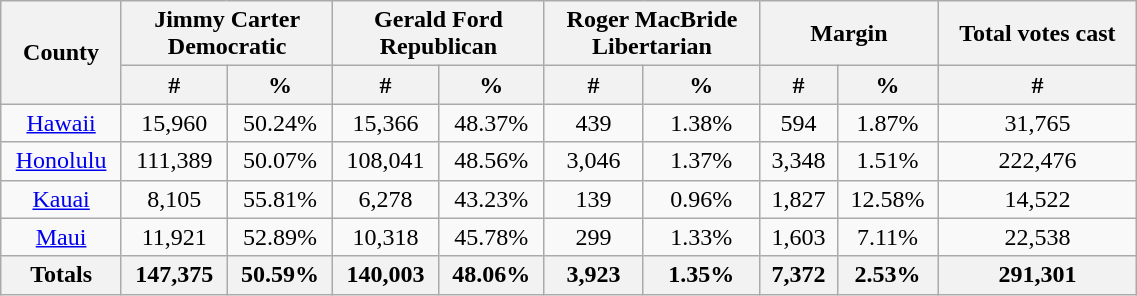<table width="60%"  class="wikitable sortable" style="text-align:center">
<tr>
<th style="text-align:center;" rowspan="2">County</th>
<th style="text-align:center;" colspan="2">Jimmy Carter<br>Democratic</th>
<th style="text-align:center;" colspan="2">Gerald Ford<br>Republican</th>
<th style="text-align:center;" colspan="2">Roger MacBride<br>Libertarian</th>
<th style="text-align:center;" colspan="2">Margin</th>
<th style="text-align:center;" colspan="1">Total votes cast</th>
</tr>
<tr>
<th style="text-align:center;" data-sort-type="number">#</th>
<th style="text-align:center;" data-sort-type="number">%</th>
<th style="text-align:center;" data-sort-type="number">#</th>
<th style="text-align:center;" data-sort-type="number">%</th>
<th style="text-align:center;" data-sort-type="number">#</th>
<th style="text-align:center;" data-sort-type="number">%</th>
<th style="text-align:center;" data-sort-type="number">#</th>
<th style="text-align:center;" data-sort-type="number">%</th>
<th style="text-align:center;" data-sort-type="number">#</th>
</tr>
<tr>
<td align="center"  ><a href='#'>Hawaii</a></td>
<td align="center"  >15,960</td>
<td align="center"  >50.24%</td>
<td align="center"  >15,366</td>
<td align="center"  >48.37%</td>
<td align="center"  >439</td>
<td align="center"  >1.38%</td>
<td align="center"  >594</td>
<td align="center"  >1.87%</td>
<td align="center"  >31,765</td>
</tr>
<tr>
<td align="center"  ><a href='#'>Honolulu</a></td>
<td align="center"  >111,389</td>
<td align="center"  >50.07%</td>
<td align="center"  >108,041</td>
<td align="center"  >48.56%</td>
<td align="center"  >3,046</td>
<td align="center"  >1.37%</td>
<td align="center"  >3,348</td>
<td align="center"  >1.51%</td>
<td align="center"  >222,476</td>
</tr>
<tr>
<td align="center"  ><a href='#'>Kauai</a></td>
<td align="center"  >8,105</td>
<td align="center"  >55.81%</td>
<td align="center"  >6,278</td>
<td align="center"  >43.23%</td>
<td align="center"  >139</td>
<td align="center"  >0.96%</td>
<td align="center"  >1,827</td>
<td align="center"  >12.58%</td>
<td align="center"  >14,522</td>
</tr>
<tr>
<td align="center"  ><a href='#'>Maui</a></td>
<td align="center"  >11,921</td>
<td align="center"  >52.89%</td>
<td align="center"  >10,318</td>
<td align="center"  >45.78%</td>
<td align="center"  >299</td>
<td align="center"  >1.33%</td>
<td align="center"  >1,603</td>
<td align="center"  >7.11%</td>
<td align="center"  >22,538</td>
</tr>
<tr class=sortbottom>
<th>Totals</th>
<th>147,375</th>
<th>50.59%</th>
<th>140,003</th>
<th>48.06%</th>
<th>3,923</th>
<th>1.35%</th>
<th>7,372</th>
<th>2.53%</th>
<th>291,301</th>
</tr>
</table>
